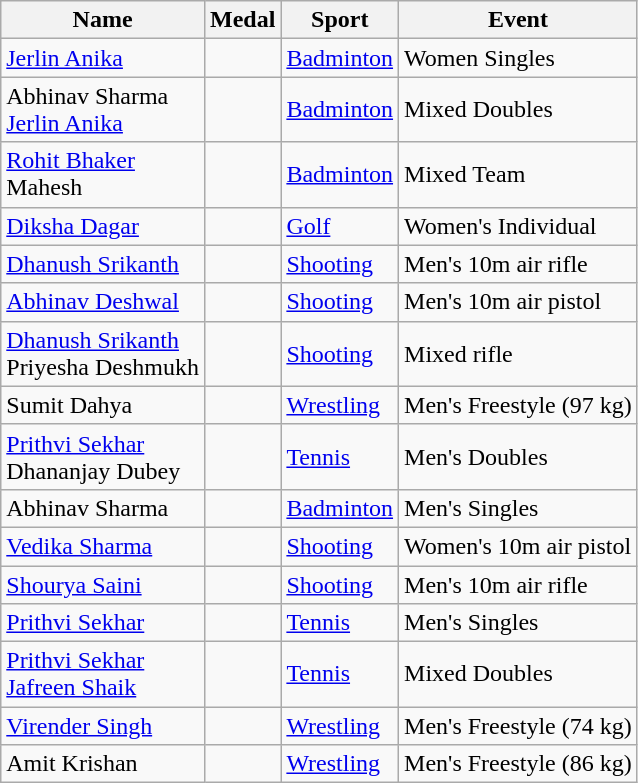<table class="wikitable sortable">
<tr>
<th>Name</th>
<th>Medal</th>
<th>Sport</th>
<th>Event</th>
</tr>
<tr>
<td><a href='#'>Jerlin Anika</a></td>
<td></td>
<td><a href='#'>Badminton</a></td>
<td>Women Singles</td>
</tr>
<tr>
<td>Abhinav Sharma<br><a href='#'>Jerlin Anika</a></td>
<td></td>
<td><a href='#'>Badminton</a></td>
<td>Mixed Doubles</td>
</tr>
<tr>
<td><a href='#'>Rohit Bhaker</a><br>Mahesh</td>
<td></td>
<td><a href='#'>Badminton</a></td>
<td>Mixed Team</td>
</tr>
<tr>
<td><a href='#'>Diksha Dagar</a></td>
<td></td>
<td><a href='#'>Golf</a></td>
<td>Women's Individual</td>
</tr>
<tr>
<td><a href='#'>Dhanush Srikanth</a></td>
<td></td>
<td><a href='#'>Shooting</a></td>
<td>Men's 10m air rifle</td>
</tr>
<tr>
<td><a href='#'>Abhinav Deshwal</a></td>
<td></td>
<td><a href='#'>Shooting</a></td>
<td>Men's 10m air pistol</td>
</tr>
<tr>
<td><a href='#'>Dhanush Srikanth</a><br>Priyesha Deshmukh</td>
<td></td>
<td><a href='#'>Shooting</a></td>
<td>Mixed rifle</td>
</tr>
<tr>
<td>Sumit Dahya</td>
<td></td>
<td><a href='#'>Wrestling</a></td>
<td>Men's Freestyle (97 kg)</td>
</tr>
<tr>
<td><a href='#'>Prithvi Sekhar</a><br>Dhananjay Dubey</td>
<td></td>
<td><a href='#'>Tennis</a></td>
<td>Men's Doubles</td>
</tr>
<tr>
<td>Abhinav Sharma</td>
<td></td>
<td><a href='#'>Badminton</a></td>
<td>Men's Singles</td>
</tr>
<tr>
<td><a href='#'>Vedika Sharma</a></td>
<td></td>
<td><a href='#'>Shooting</a></td>
<td>Women's 10m air pistol</td>
</tr>
<tr>
<td><a href='#'>Shourya Saini</a></td>
<td></td>
<td><a href='#'>Shooting</a></td>
<td>Men's 10m air rifle</td>
</tr>
<tr>
<td><a href='#'>Prithvi Sekhar</a></td>
<td></td>
<td><a href='#'>Tennis</a></td>
<td>Men's Singles</td>
</tr>
<tr>
<td><a href='#'>Prithvi Sekhar</a><br><a href='#'>Jafreen Shaik</a></td>
<td></td>
<td><a href='#'>Tennis</a></td>
<td>Mixed Doubles</td>
</tr>
<tr>
<td><a href='#'>Virender Singh</a></td>
<td></td>
<td><a href='#'>Wrestling</a></td>
<td>Men's Freestyle (74 kg)</td>
</tr>
<tr>
<td>Amit Krishan</td>
<td></td>
<td><a href='#'>Wrestling</a></td>
<td>Men's Freestyle (86 kg)</td>
</tr>
</table>
